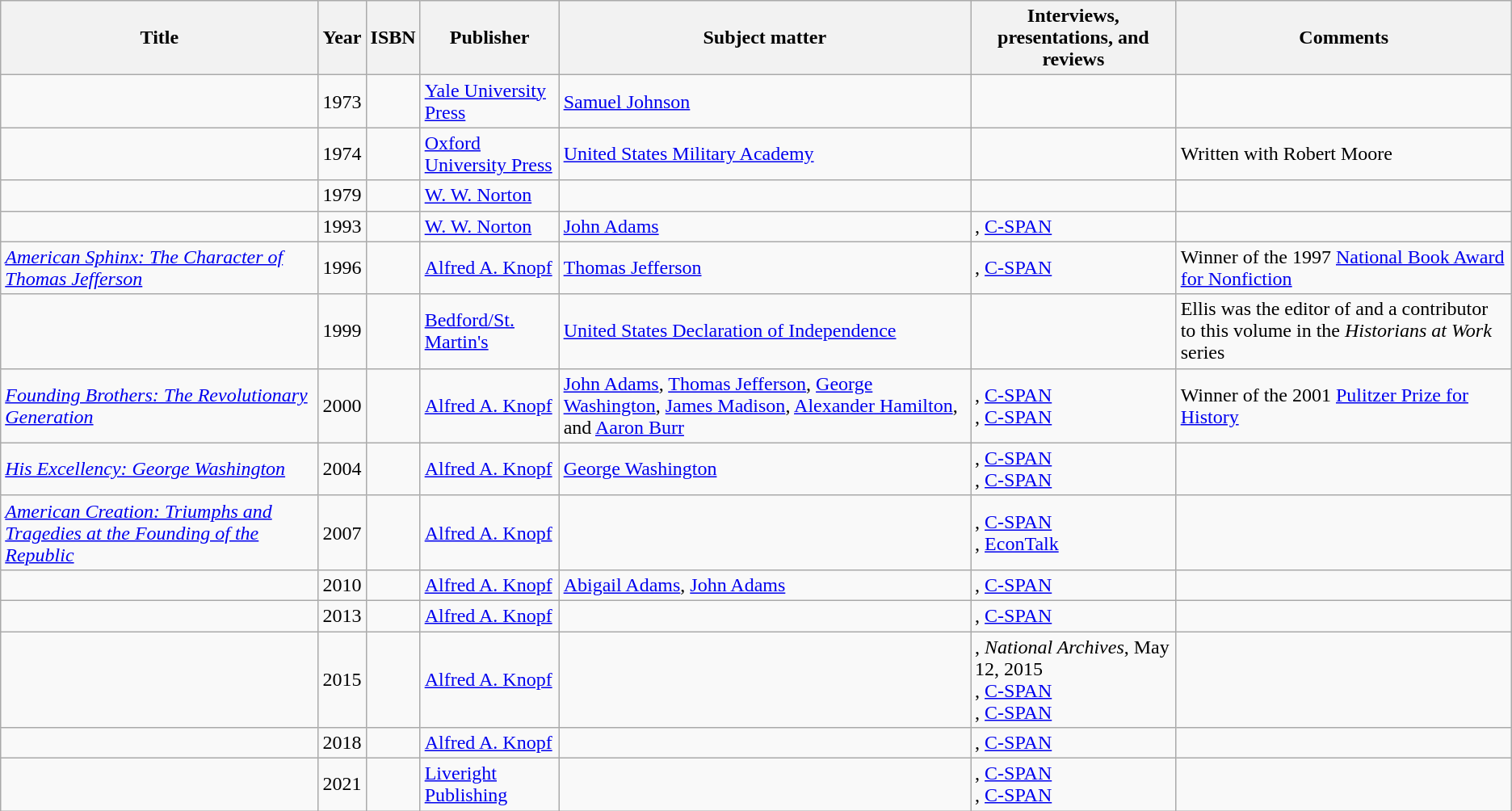<table class="wikitable">
<tr>
<th>Title</th>
<th>Year</th>
<th>ISBN</th>
<th>Publisher</th>
<th>Subject matter</th>
<th>Interviews, presentations, and reviews</th>
<th>Comments</th>
</tr>
<tr>
<td><em></em></td>
<td>1973</td>
<td></td>
<td><a href='#'>Yale University Press</a></td>
<td><a href='#'>Samuel Johnson</a></td>
<td></td>
<td></td>
</tr>
<tr>
<td><em></em></td>
<td>1974</td>
<td></td>
<td><a href='#'>Oxford University Press</a></td>
<td><a href='#'>United States Military Academy</a></td>
<td></td>
<td>Written with Robert Moore</td>
</tr>
<tr>
<td><em></em></td>
<td>1979</td>
<td></td>
<td><a href='#'>W. W. Norton</a></td>
<td></td>
<td></td>
<td></td>
</tr>
<tr>
<td><em></em></td>
<td>1993</td>
<td></td>
<td><a href='#'>W. W. Norton</a></td>
<td><a href='#'>John Adams</a></td>
<td>, <a href='#'>C-SPAN</a></td>
<td></td>
</tr>
<tr>
<td><em><a href='#'>American Sphinx: The Character of Thomas Jefferson</a></em></td>
<td>1996</td>
<td></td>
<td><a href='#'>Alfred A. Knopf</a></td>
<td><a href='#'>Thomas Jefferson</a></td>
<td>, <a href='#'>C-SPAN</a></td>
<td>Winner of the 1997 <a href='#'>National Book Award for Nonfiction</a></td>
</tr>
<tr>
<td><em></em></td>
<td>1999</td>
<td></td>
<td><a href='#'>Bedford/St. Martin's</a></td>
<td><a href='#'>United States Declaration of Independence</a></td>
<td></td>
<td>Ellis was the editor of and a contributor to this volume in the <em>Historians at Work</em> series</td>
</tr>
<tr>
<td><em><a href='#'>Founding Brothers: The Revolutionary Generation</a></em></td>
<td>2000</td>
<td></td>
<td><a href='#'>Alfred A. Knopf</a></td>
<td><a href='#'>John Adams</a>, <a href='#'>Thomas Jefferson</a>, <a href='#'>George Washington</a>, <a href='#'>James Madison</a>, <a href='#'>Alexander Hamilton</a>, and <a href='#'>Aaron Burr</a></td>
<td>, <a href='#'>C-SPAN</a><br>, <a href='#'>C-SPAN</a></td>
<td>Winner of the 2001 <a href='#'>Pulitzer Prize for History</a></td>
</tr>
<tr>
<td><em><a href='#'>His Excellency: George Washington</a></em></td>
<td>2004</td>
<td></td>
<td><a href='#'>Alfred A. Knopf</a></td>
<td><a href='#'>George Washington</a></td>
<td>, <a href='#'>C-SPAN</a><br>, <a href='#'>C-SPAN</a></td>
<td></td>
</tr>
<tr>
<td><em><a href='#'>American Creation: Triumphs and Tragedies at the Founding of the Republic</a></em></td>
<td>2007</td>
<td></td>
<td><a href='#'>Alfred A. Knopf</a></td>
<td></td>
<td>, <a href='#'>C-SPAN</a><br>, <a href='#'>EconTalk</a></td>
<td></td>
</tr>
<tr>
<td><em></em></td>
<td>2010</td>
<td></td>
<td><a href='#'>Alfred A. Knopf</a></td>
<td><a href='#'>Abigail Adams</a>, <a href='#'>John Adams</a></td>
<td>, <a href='#'>C-SPAN</a></td>
<td></td>
</tr>
<tr>
<td><em></em></td>
<td>2013</td>
<td></td>
<td><a href='#'>Alfred A. Knopf</a></td>
<td></td>
<td>, <a href='#'>C-SPAN</a></td>
<td></td>
</tr>
<tr>
<td><em></em></td>
<td>2015</td>
<td></td>
<td><a href='#'>Alfred A. Knopf</a></td>
<td></td>
<td>, <em>National Archives</em>, May 12, 2015<br>, <a href='#'>C-SPAN</a><br>, <a href='#'>C-SPAN</a></td>
<td></td>
</tr>
<tr>
<td><em></em></td>
<td>2018</td>
<td></td>
<td><a href='#'>Alfred A. Knopf</a></td>
<td></td>
<td>, <a href='#'>C-SPAN</a></td>
<td></td>
</tr>
<tr>
<td><em></em></td>
<td>2021</td>
<td></td>
<td><a href='#'>Liveright Publishing</a></td>
<td></td>
<td>, <a href='#'>C-SPAN</a><br>, <a href='#'>C-SPAN</a></td>
<td></td>
</tr>
</table>
